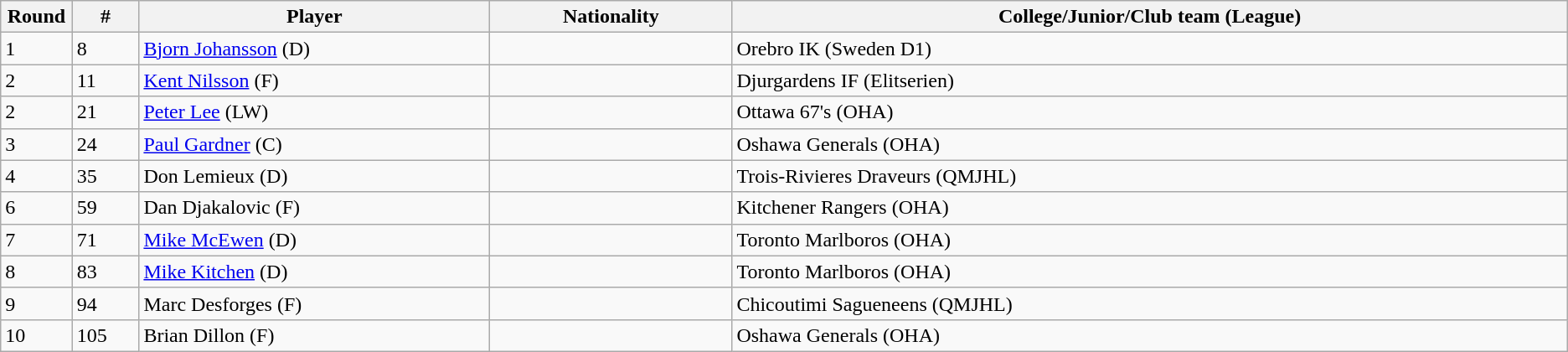<table class="wikitable">
<tr align="center">
<th bgcolor="#DDDDFF" width="4.0%">Round</th>
<th bgcolor="#DDDDFF" width="4.0%">#</th>
<th bgcolor="#DDDDFF" width="21.0%">Player</th>
<th bgcolor="#DDDDFF" width="14.5%">Nationality</th>
<th bgcolor="#DDDDFF" width="50.0%">College/Junior/Club team (League)</th>
</tr>
<tr>
<td>1</td>
<td>8</td>
<td><a href='#'>Bjorn Johansson</a> (D)</td>
<td></td>
<td>Orebro IK (Sweden D1)</td>
</tr>
<tr>
<td>2</td>
<td>11</td>
<td><a href='#'>Kent Nilsson</a> (F)</td>
<td></td>
<td>Djurgardens IF (Elitserien)</td>
</tr>
<tr>
<td>2</td>
<td>21</td>
<td><a href='#'>Peter Lee</a> (LW)</td>
<td></td>
<td>Ottawa 67's (OHA)</td>
</tr>
<tr>
<td>3</td>
<td>24</td>
<td><a href='#'>Paul Gardner</a> (C)</td>
<td></td>
<td>Oshawa Generals (OHA)</td>
</tr>
<tr>
<td>4</td>
<td>35</td>
<td>Don Lemieux (D)</td>
<td></td>
<td>Trois-Rivieres Draveurs (QMJHL)</td>
</tr>
<tr>
<td>6</td>
<td>59</td>
<td>Dan Djakalovic (F)</td>
<td></td>
<td>Kitchener Rangers (OHA)</td>
</tr>
<tr>
<td>7</td>
<td>71</td>
<td><a href='#'>Mike McEwen</a> (D)</td>
<td></td>
<td>Toronto Marlboros (OHA)</td>
</tr>
<tr>
<td>8</td>
<td>83</td>
<td><a href='#'>Mike Kitchen</a> (D)</td>
<td></td>
<td>Toronto Marlboros (OHA)</td>
</tr>
<tr>
<td>9</td>
<td>94</td>
<td>Marc Desforges (F)</td>
<td></td>
<td>Chicoutimi Sagueneens (QMJHL)</td>
</tr>
<tr>
<td>10</td>
<td>105</td>
<td>Brian Dillon (F)</td>
<td></td>
<td>Oshawa Generals (OHA)</td>
</tr>
</table>
